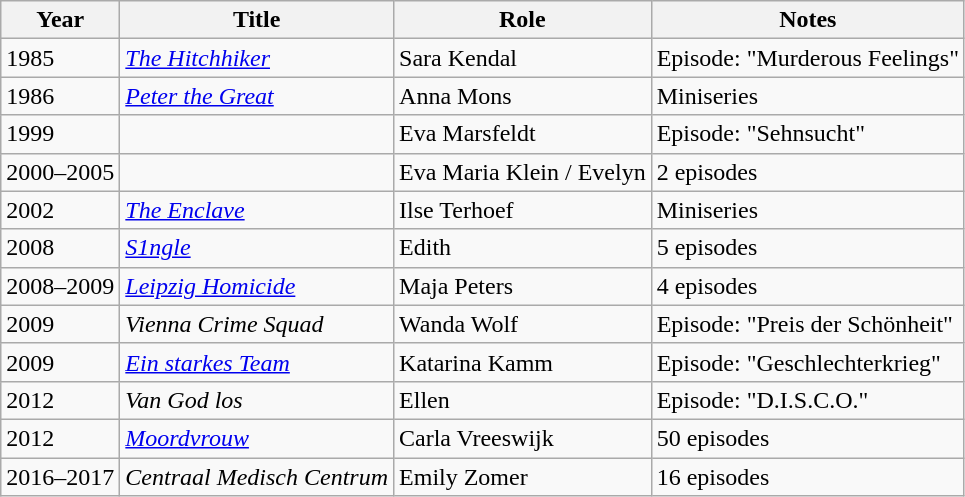<table class="wikitable sortable">
<tr>
<th>Year</th>
<th>Title</th>
<th>Role</th>
<th>Notes</th>
</tr>
<tr>
<td>1985</td>
<td><em><a href='#'>The Hitchhiker</a></em></td>
<td>Sara Kendal</td>
<td>Episode: "Murderous Feelings"</td>
</tr>
<tr>
<td>1986</td>
<td><em><a href='#'>Peter the Great</a></em></td>
<td>Anna Mons</td>
<td>Miniseries</td>
</tr>
<tr>
<td>1999</td>
<td><em></em></td>
<td>Eva Marsfeldt</td>
<td>Episode: "Sehnsucht"</td>
</tr>
<tr>
<td>2000–2005</td>
<td><em></em></td>
<td>Eva Maria Klein / Evelyn</td>
<td>2 episodes</td>
</tr>
<tr>
<td>2002</td>
<td><em><a href='#'>The Enclave</a></em></td>
<td>Ilse Terhoef</td>
<td>Miniseries</td>
</tr>
<tr>
<td>2008</td>
<td><em><a href='#'>S1ngle</a></em></td>
<td>Edith</td>
<td>5 episodes</td>
</tr>
<tr>
<td>2008–2009</td>
<td><em><a href='#'>Leipzig Homicide</a></em></td>
<td>Maja Peters</td>
<td>4 episodes</td>
</tr>
<tr>
<td>2009</td>
<td><em>Vienna Crime Squad </em></td>
<td>Wanda Wolf</td>
<td>Episode: "Preis der Schönheit"</td>
</tr>
<tr>
<td>2009</td>
<td><em><a href='#'>Ein starkes Team</a></em></td>
<td>Katarina Kamm</td>
<td>Episode: "Geschlechterkrieg"</td>
</tr>
<tr>
<td>2012</td>
<td><em>Van God los </em></td>
<td>Ellen</td>
<td>Episode: "D.I.S.C.O."</td>
</tr>
<tr>
<td>2012</td>
<td><em><a href='#'>Moordvrouw</a></em></td>
<td>Carla Vreeswijk</td>
<td>50 episodes</td>
</tr>
<tr>
<td>2016–2017</td>
<td><em>Centraal Medisch Centrum</em></td>
<td>Emily Zomer</td>
<td>16 episodes</td>
</tr>
</table>
